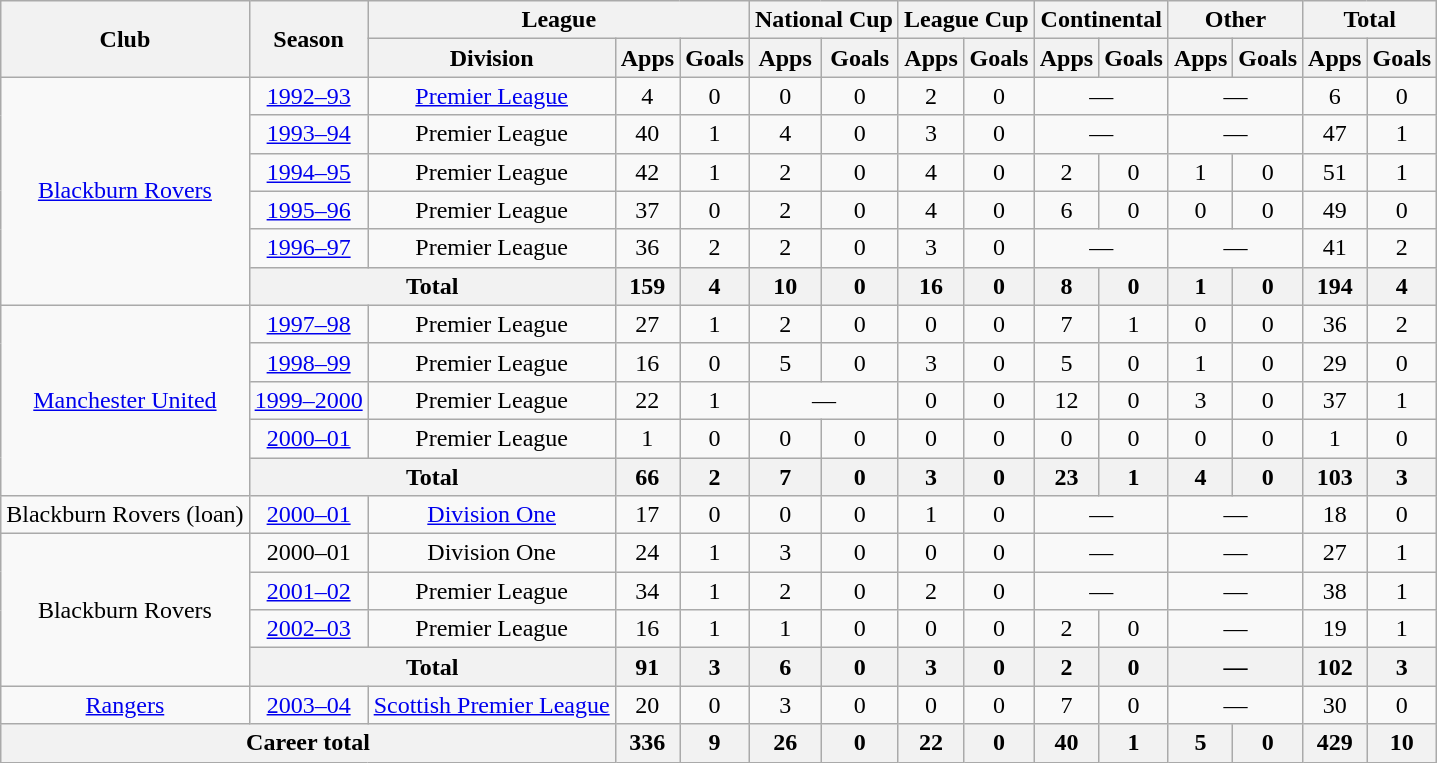<table class="wikitable" style="text-align:center">
<tr>
<th rowspan="2">Club</th>
<th rowspan="2">Season</th>
<th colspan="3">League</th>
<th colspan="2">National Cup</th>
<th colspan="2">League Cup</th>
<th colspan="2">Continental</th>
<th colspan="2">Other</th>
<th colspan="2">Total</th>
</tr>
<tr>
<th>Division</th>
<th>Apps</th>
<th>Goals</th>
<th>Apps</th>
<th>Goals</th>
<th>Apps</th>
<th>Goals</th>
<th>Apps</th>
<th>Goals</th>
<th>Apps</th>
<th>Goals</th>
<th>Apps</th>
<th>Goals</th>
</tr>
<tr>
<td rowspan="6"><a href='#'>Blackburn Rovers</a></td>
<td><a href='#'>1992–93</a></td>
<td><a href='#'>Premier League</a></td>
<td>4</td>
<td>0</td>
<td>0</td>
<td>0</td>
<td>2</td>
<td>0</td>
<td colspan="2">—</td>
<td colspan="2">—</td>
<td>6</td>
<td>0</td>
</tr>
<tr>
<td><a href='#'>1993–94</a></td>
<td>Premier League</td>
<td>40</td>
<td>1</td>
<td>4</td>
<td>0</td>
<td>3</td>
<td>0</td>
<td colspan="2">—</td>
<td colspan="2">—</td>
<td>47</td>
<td>1</td>
</tr>
<tr>
<td><a href='#'>1994–95</a></td>
<td>Premier League</td>
<td>42</td>
<td>1</td>
<td>2</td>
<td>0</td>
<td>4</td>
<td>0</td>
<td>2</td>
<td>0</td>
<td>1</td>
<td>0</td>
<td>51</td>
<td>1</td>
</tr>
<tr>
<td><a href='#'>1995–96</a></td>
<td>Premier League</td>
<td>37</td>
<td>0</td>
<td>2</td>
<td>0</td>
<td>4</td>
<td>0</td>
<td>6</td>
<td>0</td>
<td>0</td>
<td>0</td>
<td>49</td>
<td>0</td>
</tr>
<tr>
<td><a href='#'>1996–97</a></td>
<td>Premier League</td>
<td>36</td>
<td>2</td>
<td>2</td>
<td>0</td>
<td>3</td>
<td>0</td>
<td colspan="2">—</td>
<td colspan="2">—</td>
<td>41</td>
<td>2</td>
</tr>
<tr>
<th colspan="2">Total</th>
<th>159</th>
<th>4</th>
<th>10</th>
<th>0</th>
<th>16</th>
<th>0</th>
<th>8</th>
<th>0</th>
<th>1</th>
<th>0</th>
<th>194</th>
<th>4</th>
</tr>
<tr>
<td rowspan="5"><a href='#'>Manchester United</a></td>
<td><a href='#'>1997–98</a></td>
<td>Premier League</td>
<td>27</td>
<td>1</td>
<td>2</td>
<td>0</td>
<td>0</td>
<td>0</td>
<td>7</td>
<td>1</td>
<td>0</td>
<td>0</td>
<td>36</td>
<td>2</td>
</tr>
<tr>
<td><a href='#'>1998–99</a></td>
<td>Premier League</td>
<td>16</td>
<td>0</td>
<td>5</td>
<td>0</td>
<td>3</td>
<td>0</td>
<td>5</td>
<td>0</td>
<td>1</td>
<td>0</td>
<td>29</td>
<td>0</td>
</tr>
<tr>
<td><a href='#'>1999–2000</a></td>
<td>Premier League</td>
<td>22</td>
<td>1</td>
<td colspan="2">—</td>
<td>0</td>
<td>0</td>
<td>12</td>
<td>0</td>
<td>3</td>
<td>0</td>
<td>37</td>
<td>1</td>
</tr>
<tr>
<td><a href='#'>2000–01</a></td>
<td>Premier League</td>
<td>1</td>
<td>0</td>
<td>0</td>
<td>0</td>
<td>0</td>
<td>0</td>
<td>0</td>
<td>0</td>
<td>0</td>
<td>0</td>
<td>1</td>
<td>0</td>
</tr>
<tr>
<th colspan="2">Total</th>
<th>66</th>
<th>2</th>
<th>7</th>
<th>0</th>
<th>3</th>
<th>0</th>
<th>23</th>
<th>1</th>
<th>4</th>
<th>0</th>
<th>103</th>
<th>3</th>
</tr>
<tr>
<td>Blackburn Rovers (loan)</td>
<td><a href='#'>2000–01</a></td>
<td><a href='#'>Division One</a></td>
<td>17</td>
<td>0</td>
<td>0</td>
<td>0</td>
<td>1</td>
<td>0</td>
<td colspan="2">—</td>
<td colspan="2">—</td>
<td>18</td>
<td>0</td>
</tr>
<tr>
<td rowspan="4">Blackburn Rovers</td>
<td>2000–01</td>
<td>Division One</td>
<td>24</td>
<td>1</td>
<td>3</td>
<td>0</td>
<td>0</td>
<td>0</td>
<td colspan="2">—</td>
<td colspan="2">—</td>
<td>27</td>
<td>1</td>
</tr>
<tr>
<td><a href='#'>2001–02</a></td>
<td>Premier League</td>
<td>34</td>
<td>1</td>
<td>2</td>
<td>0</td>
<td>2</td>
<td>0</td>
<td colspan="2">—</td>
<td colspan="2">—</td>
<td>38</td>
<td>1</td>
</tr>
<tr>
<td><a href='#'>2002–03</a></td>
<td>Premier League</td>
<td>16</td>
<td>1</td>
<td>1</td>
<td>0</td>
<td>0</td>
<td>0</td>
<td>2</td>
<td>0</td>
<td colspan="2">—</td>
<td>19</td>
<td>1</td>
</tr>
<tr>
<th colspan="2">Total</th>
<th>91</th>
<th>3</th>
<th>6</th>
<th>0</th>
<th>3</th>
<th>0</th>
<th>2</th>
<th>0</th>
<th colspan="2">—</th>
<th>102</th>
<th>3</th>
</tr>
<tr>
<td><a href='#'>Rangers</a></td>
<td><a href='#'>2003–04</a></td>
<td><a href='#'>Scottish Premier League</a></td>
<td>20</td>
<td>0</td>
<td>3</td>
<td>0</td>
<td>0</td>
<td>0</td>
<td>7</td>
<td>0</td>
<td colspan="2">—</td>
<td>30</td>
<td>0</td>
</tr>
<tr>
<th colspan="3">Career total</th>
<th>336</th>
<th>9</th>
<th>26</th>
<th>0</th>
<th>22</th>
<th>0</th>
<th>40</th>
<th>1</th>
<th>5</th>
<th>0</th>
<th>429</th>
<th>10</th>
</tr>
</table>
